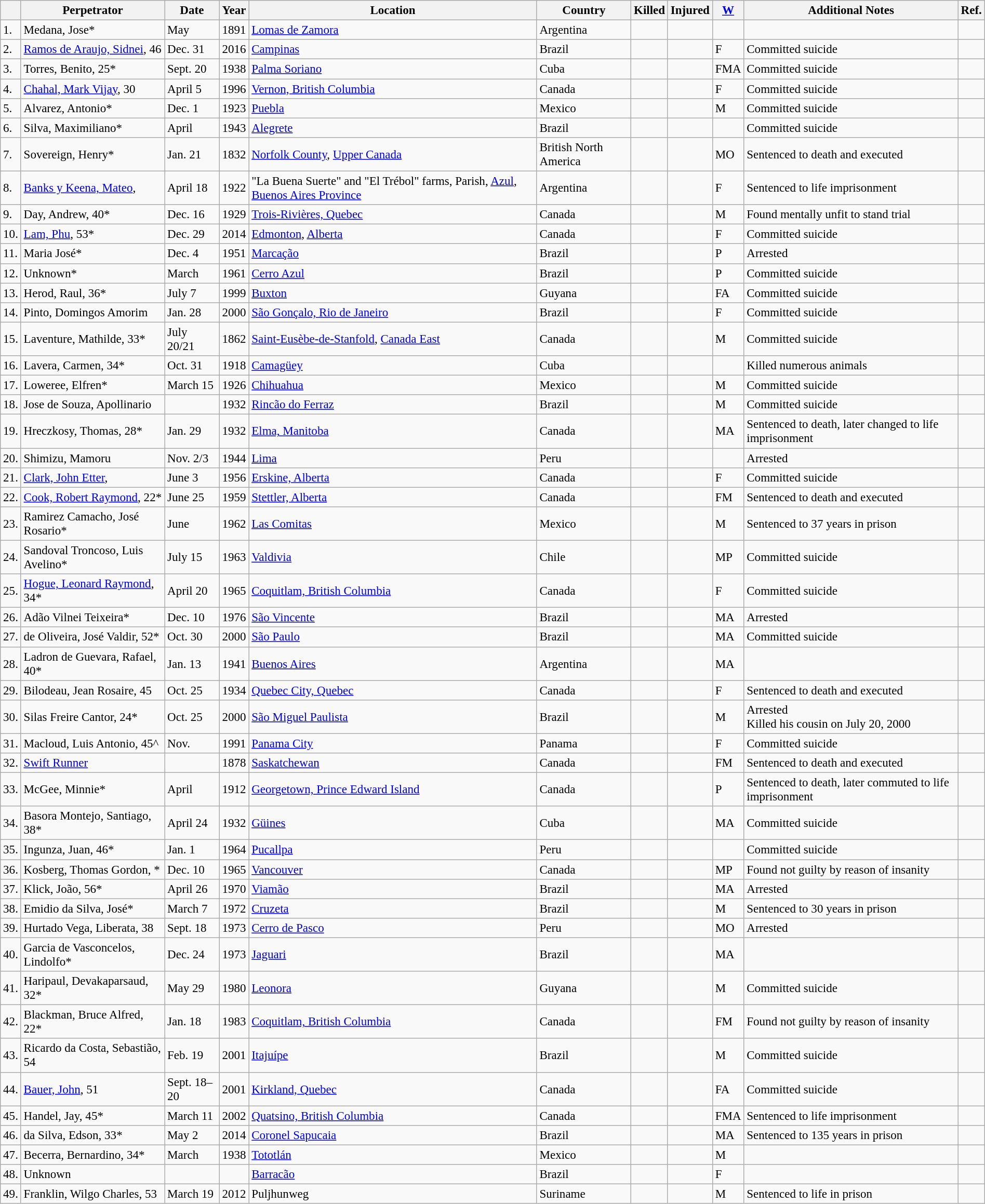<table class="wikitable sortable"  style="width:100%; font-size:96%;">
<tr>
<th></th>
<th>Perpetrator</th>
<th>Date</th>
<th>Year</th>
<th>Location</th>
<th>Country</th>
<th>Killed</th>
<th>Injured</th>
<th><a href='#'>W</a></th>
<th>Additional Notes</th>
<th>Ref.</th>
</tr>
<tr>
<td>1.</td>
<td>Medana, Jose*</td>
<td> May</td>
<td>1891</td>
<td><a href='#'>Lomas de Zamora</a></td>
<td> Argentina</td>
<td></td>
<td></td>
<td></td>
<td></td>
<td> </td>
</tr>
<tr>
<td>2.</td>
<td><a href='#'>Ramos de Araujo, Sidnei</a>, 46</td>
<td> Dec. 31</td>
<td>2016</td>
<td><a href='#'>Campinas</a></td>
<td> Brazil</td>
<td></td>
<td> </td>
<td>F</td>
<td>Committed suicide</td>
<td></td>
</tr>
<tr>
<td>3.</td>
<td>Torres, Benito, 25*</td>
<td> Sept. 20</td>
<td>1938</td>
<td><a href='#'>Palma Soriano</a></td>
<td> Cuba</td>
<td></td>
<td> </td>
<td>FMA</td>
<td>Committed suicide</td>
<td> </td>
</tr>
<tr>
<td>4.</td>
<td><a href='#'>Chahal, Mark Vijay</a>, 30</td>
<td> April 5</td>
<td>1996</td>
<td><a href='#'>Vernon, British Columbia</a></td>
<td> Canada</td>
<td></td>
<td> </td>
<td>F</td>
<td>Committed suicide</td>
<td> </td>
</tr>
<tr>
<td>5.</td>
<td>Alvarez, Antonio*</td>
<td> Dec. 1</td>
<td>1923</td>
<td><a href='#'>Puebla</a></td>
<td> Mexico</td>
<td></td>
<td> </td>
<td>M</td>
<td>Committed suicide</td>
<td> </td>
</tr>
<tr>
<td>6.</td>
<td>Silva, Maximiliano*</td>
<td> April</td>
<td>1943</td>
<td><a href='#'>Alegrete</a></td>
<td> Brazil</td>
<td></td>
<td></td>
<td></td>
<td>Committed suicide</td>
<td></td>
</tr>
<tr>
<td>7.</td>
<td>Sovereign, Henry*</td>
<td> Jan. 21</td>
<td>1832</td>
<td><a href='#'>Norfolk County</a>, <a href='#'>Upper Canada</a></td>
<td> British North America</td>
<td></td>
<td> </td>
<td>MO</td>
<td>Sentenced to death and executed</td>
<td> </td>
</tr>
<tr>
<td>8.</td>
<td><a href='#'>Banks y Keena, Mateo</a>, </td>
<td> April 18</td>
<td>1922</td>
<td>"La Buena Suerte" and "El Trébol" farms, Parish, <a href='#'>Azul</a>, <a href='#'>Buenos Aires Province</a></td>
<td> Argentina</td>
<td></td>
<td> </td>
<td>F</td>
<td>Sentenced to life imprisonment</td>
<td> </td>
</tr>
<tr>
<td>9.</td>
<td>Day, Andrew, 40*</td>
<td> Dec. 16</td>
<td>1929</td>
<td><a href='#'>Trois-Rivières, Quebec</a></td>
<td> Canada</td>
<td></td>
<td> </td>
<td>M</td>
<td>Found mentally unfit to stand trial</td>
<td> </td>
</tr>
<tr>
<td>10.</td>
<td><a href='#'>Lam, Phu</a>, 53*</td>
<td> Dec. 29</td>
<td>2014</td>
<td><a href='#'>Edmonton</a>, <a href='#'>Alberta</a></td>
<td> Canada</td>
<td></td>
<td> </td>
<td>F</td>
<td>Committed suicide</td>
<td> </td>
</tr>
<tr>
<td>11.</td>
<td>Maria José*</td>
<td> Dec. 4</td>
<td>1951</td>
<td><a href='#'>Marcação</a></td>
<td> Brazil</td>
<td></td>
<td> </td>
<td>P</td>
<td>Arrested</td>
<td></td>
</tr>
<tr>
<td>12.</td>
<td>Unknown*</td>
<td> March</td>
<td>1961</td>
<td><a href='#'>Cerro Azul</a></td>
<td> Brazil</td>
<td></td>
<td> </td>
<td>P</td>
<td>Committed suicide</td>
<td> </td>
</tr>
<tr>
<td>13.</td>
<td>Herod, Raul, 36*</td>
<td> July 7</td>
<td>1999</td>
<td><a href='#'>Buxton</a></td>
<td> Guyana</td>
<td></td>
<td> </td>
<td>FA</td>
<td>Committed suicide</td>
<td> </td>
</tr>
<tr>
<td>14.</td>
<td>Pinto, Domingos Amorim</td>
<td> Jan. 28</td>
<td>2000</td>
<td><a href='#'>São Gonçalo, Rio de Janeiro</a></td>
<td> Brazil</td>
<td></td>
<td> </td>
<td>F</td>
<td>Committed suicide</td>
<td></td>
</tr>
<tr>
<td>15.</td>
<td>Laventure, Mathilde, 33*</td>
<td> July 20/21</td>
<td>1862</td>
<td><a href='#'>Saint-Eusèbe-de-Stanfold</a>, <a href='#'>Canada East</a></td>
<td> Canada</td>
<td></td>
<td> </td>
<td>M</td>
<td>Committed suicide</td>
<td> </td>
</tr>
<tr>
<td>16.</td>
<td>Lavera, Carmen, 34*</td>
<td> Oct. 31</td>
<td>1918</td>
<td><a href='#'>Camagüey</a></td>
<td> Cuba</td>
<td></td>
<td> </td>
<td></td>
<td>Killed numerous animals</td>
<td> </td>
</tr>
<tr>
<td>17.</td>
<td>Loweree, Elfren*</td>
<td> March 15</td>
<td>1926</td>
<td><a href='#'>Chihuahua</a></td>
<td> Mexico</td>
<td></td>
<td> </td>
<td>M</td>
<td>Committed suicide</td>
<td> </td>
</tr>
<tr>
<td>18.</td>
<td>Jose de Souza, Apollinario</td>
<td></td>
<td>1932</td>
<td><a href='#'>Rincão do Ferraz</a></td>
<td> Brazil</td>
<td></td>
<td> </td>
<td>M</td>
<td>Committed suicide</td>
<td> </td>
</tr>
<tr>
<td>19.</td>
<td>Hreczkosy, Thomas, 28*</td>
<td> Jan. 29</td>
<td>1932</td>
<td><a href='#'>Elma, Manitoba</a></td>
<td> Canada</td>
<td></td>
<td> </td>
<td>MA</td>
<td>Sentenced to death, later changed to life imprisonment</td>
<td> </td>
</tr>
<tr>
<td>20.</td>
<td>Shimizu, Mamoru</td>
<td> Nov. 2/3</td>
<td>1944</td>
<td><a href='#'>Lima</a></td>
<td> Peru</td>
<td></td>
<td> </td>
<td></td>
<td>Arrested</td>
<td> </td>
</tr>
<tr>
<td>21.</td>
<td><a href='#'>Clark, John Etter</a>, </td>
<td> June 3</td>
<td>1956</td>
<td><a href='#'>Erskine, Alberta</a></td>
<td> Canada</td>
<td></td>
<td> </td>
<td>F</td>
<td>Committed suicide</td>
<td> </td>
</tr>
<tr>
<td>22.</td>
<td><a href='#'>Cook, Robert Raymond</a>, 22*</td>
<td> June 25</td>
<td>1959</td>
<td><a href='#'>Stettler, Alberta</a></td>
<td> Canada</td>
<td></td>
<td> </td>
<td>FM</td>
<td>Sentenced to death and executed</td>
<td></td>
</tr>
<tr>
<td>23.</td>
<td>Ramirez Camacho, José Rosario*</td>
<td> June</td>
<td>1962</td>
<td><a href='#'>Las Comitas</a></td>
<td> Mexico</td>
<td></td>
<td> </td>
<td>M</td>
<td>Sentenced to 37 years in prison</td>
<td> </td>
</tr>
<tr>
<td>24.</td>
<td>Sandoval Troncoso, Luis Avelino*</td>
<td>July 15</td>
<td>1963</td>
<td><a href='#'>Valdivia</a></td>
<td> Chile</td>
<td></td>
<td></td>
<td>MP</td>
<td>Committed suicide</td>
<td></td>
</tr>
<tr>
<td>25.</td>
<td><a href='#'>Hogue, Leonard Raymond</a>, 34*</td>
<td> April 20</td>
<td>1965</td>
<td><a href='#'>Coquitlam, British Columbia</a></td>
<td> Canada</td>
<td></td>
<td> </td>
<td>F</td>
<td>Committed suicide</td>
<td> </td>
</tr>
<tr>
<td>26.</td>
<td>Adão Vilnei Teixeira*</td>
<td> Dec. 10</td>
<td>1976</td>
<td><a href='#'>São Vincente</a></td>
<td> Brazil</td>
<td></td>
<td> </td>
<td>MA</td>
<td>Arrested</td>
<td></td>
</tr>
<tr>
<td>27.</td>
<td>de Oliveira, José Valdir, 52*</td>
<td> Oct. 30</td>
<td>2000</td>
<td><a href='#'>São Paulo</a></td>
<td> Brazil</td>
<td></td>
<td> </td>
<td>MA</td>
<td>Committed suicide</td>
<td></td>
</tr>
<tr>
<td>28.</td>
<td>Ladron de Guevara, Rafael, 40*</td>
<td> Jan. 13</td>
<td>1941</td>
<td><a href='#'>Buenos Aires</a></td>
<td> Argentina</td>
<td></td>
<td> </td>
<td>MA</td>
<td></td>
<td> </td>
</tr>
<tr>
<td>29.</td>
<td>Bilodeau, Jean Rosaire, 45</td>
<td> Oct. 25</td>
<td>1934</td>
<td><a href='#'>Quebec City, Quebec</a></td>
<td> Canada</td>
<td></td>
<td> </td>
<td>F</td>
<td>Sentenced to death and executed</td>
<td> </td>
</tr>
<tr>
<td>30.</td>
<td>Silas Freire Cantor, 24*</td>
<td> Oct. 25</td>
<td>2000</td>
<td><a href='#'>São Miguel Paulista</a></td>
<td> Brazil</td>
<td></td>
<td> </td>
<td>M</td>
<td>Arrested <br> Killed his cousin on July 20, 2000</td>
<td> </td>
</tr>
<tr>
<td>31.</td>
<td>Macloud, Luis Antonio, 45^</td>
<td> Nov.</td>
<td>1991</td>
<td><a href='#'>Panama City</a></td>
<td> Panama</td>
<td></td>
<td> </td>
<td>F</td>
<td>Committed suicide</td>
<td> </td>
</tr>
<tr>
<td>32.</td>
<td><a href='#'>Swift Runner</a></td>
<td></td>
<td>1878</td>
<td><a href='#'>Saskatchewan</a></td>
<td> Canada</td>
<td></td>
<td></td>
<td>FM</td>
<td>Sentenced to death and executed</td>
<td></td>
</tr>
<tr>
<td>33.</td>
<td>McGee, Minnie*</td>
<td> April</td>
<td>1912</td>
<td><a href='#'>Georgetown, Prince Edward Island</a></td>
<td> Canada</td>
<td></td>
<td> </td>
<td>P</td>
<td>Sentenced to death, later commuted to life imprisonment</td>
<td> </td>
</tr>
<tr>
<td>34.</td>
<td>Basora Montejo, Santiago, 38*</td>
<td> April 24</td>
<td>1932</td>
<td><a href='#'>Güines</a></td>
<td> Cuba</td>
<td></td>
<td> </td>
<td>MA</td>
<td>Committed suicide</td>
<td> </td>
</tr>
<tr>
<td>35.</td>
<td>Ingunza, Juan, 46*</td>
<td> Jan. 1</td>
<td>1964</td>
<td><a href='#'>Pucallpa</a></td>
<td> Peru</td>
<td></td>
<td></td>
<td></td>
<td>Committed suicide</td>
<td></td>
</tr>
<tr>
<td>36.</td>
<td>Kosberg, Thomas Gordon, *</td>
<td> Dec. 10</td>
<td>1965</td>
<td><a href='#'>Vancouver</a></td>
<td> Canada</td>
<td></td>
<td></td>
<td>MP</td>
<td>Found not guilty by reason of insanity</td>
<td></td>
</tr>
<tr>
<td>37.</td>
<td>Klick, João, 56*</td>
<td> April 26</td>
<td>1970</td>
<td><a href='#'>Viamão</a></td>
<td> Brazil</td>
<td></td>
<td> </td>
<td>MA</td>
<td>Arrested</td>
<td> </td>
</tr>
<tr>
<td>38.</td>
<td>Emidio da Silva, José*</td>
<td> March 7</td>
<td>1972</td>
<td><a href='#'>Cruzeta</a></td>
<td> Brazil</td>
<td></td>
<td> </td>
<td>M</td>
<td>Sentenced to 30 years in prison</td>
<td> </td>
</tr>
<tr>
<td>39.</td>
<td>Hurtado Vega, Liberata, 38</td>
<td> Sept. 18</td>
<td>1973</td>
<td><a href='#'>Cerro de Pasco</a></td>
<td> Peru</td>
<td></td>
<td></td>
<td>MO</td>
<td>Arrested</td>
<td></td>
</tr>
<tr>
<td>40.</td>
<td>Garcia de Vasconcelos, Lindolfo*</td>
<td> Dec. 24</td>
<td>1973</td>
<td><a href='#'>Jaguari</a></td>
<td> Brazil</td>
<td></td>
<td> </td>
<td>MA</td>
<td></td>
<td> </td>
</tr>
<tr>
<td>41.</td>
<td>Haripaul, Devakaparsaud, 32*</td>
<td> May 29</td>
<td>1980</td>
<td><a href='#'>Leonora</a></td>
<td> Guyana</td>
<td></td>
<td> </td>
<td>M</td>
<td>Committed suicide</td>
<td> </td>
</tr>
<tr>
<td>42.</td>
<td>Blackman, Bruce Alfred, 22*</td>
<td> Jan. 18</td>
<td>1983</td>
<td><a href='#'>Coquitlam, British Columbia</a></td>
<td> Canada</td>
<td></td>
<td> </td>
<td>FM</td>
<td>Found not guilty by reason of insanity</td>
<td> </td>
</tr>
<tr>
<td>43.</td>
<td>Ricardo da Costa, Sebastião, 54</td>
<td> Feb. 19</td>
<td>2001</td>
<td><a href='#'>Itajuípe</a></td>
<td> Brazil</td>
<td></td>
<td> </td>
<td>M</td>
<td>Committed suicide</td>
<td> </td>
</tr>
<tr>
<td>44.</td>
<td><a href='#'>Bauer, John</a>, 51</td>
<td> Sept. 18–20</td>
<td>2001</td>
<td><a href='#'>Kirkland, Quebec</a></td>
<td> Canada</td>
<td></td>
<td> </td>
<td>FA</td>
<td>Committed suicide</td>
<td> </td>
</tr>
<tr>
<td>45.</td>
<td>Handel, Jay, 45*</td>
<td> March 11</td>
<td>2002</td>
<td><a href='#'>Quatsino, British Columbia</a></td>
<td> Canada</td>
<td></td>
<td> </td>
<td>FMA</td>
<td>Sentenced to life imprisonment</td>
<td> </td>
</tr>
<tr>
<td>46.</td>
<td>da Silva, Edson, 33*</td>
<td> May 2</td>
<td>2014</td>
<td><a href='#'>Coronel Sapucaia</a></td>
<td> Brazil</td>
<td></td>
<td> </td>
<td>MA</td>
<td>Sentenced to 135 years in prison</td>
<td> </td>
</tr>
<tr>
<td>47.</td>
<td>Becerra, Bernardino, 34*</td>
<td> March</td>
<td>1938</td>
<td><a href='#'>Tototlán</a></td>
<td> Mexico</td>
<td></td>
<td> </td>
<td>M</td>
<td></td>
<td> </td>
</tr>
<tr>
<td>48.</td>
<td>Unknown</td>
<td></td>
<td></td>
<td><a href='#'>Barracão</a></td>
<td> Brazil</td>
<td></td>
<td> </td>
<td>F</td>
<td></td>
<td> </td>
</tr>
<tr>
<td>49.</td>
<td>Franklin, Wilgo Charles, 53</td>
<td> March 19</td>
<td>2012</td>
<td>Puljhunweg</td>
<td> Suriname</td>
<td></td>
<td></td>
<td>M</td>
<td>Sentenced to life in prison</td>
<td></td>
</tr>
</table>
